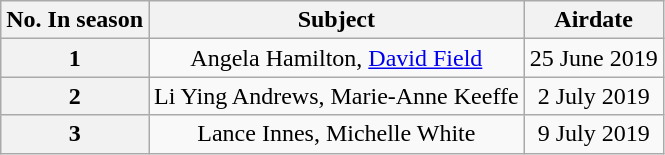<table class="wikitable plainrowheaders" style="text-align: center">
<tr>
<th>No. In season</th>
<th>Subject</th>
<th>Airdate</th>
</tr>
<tr>
<th>1</th>
<td>Angela Hamilton, <a href='#'>David Field</a></td>
<td>25 June 2019</td>
</tr>
<tr>
<th>2</th>
<td>Li Ying Andrews, Marie-Anne Keeffe</td>
<td>2 July 2019</td>
</tr>
<tr>
<th>3</th>
<td>Lance Innes, Michelle White</td>
<td>9 July 2019</td>
</tr>
</table>
